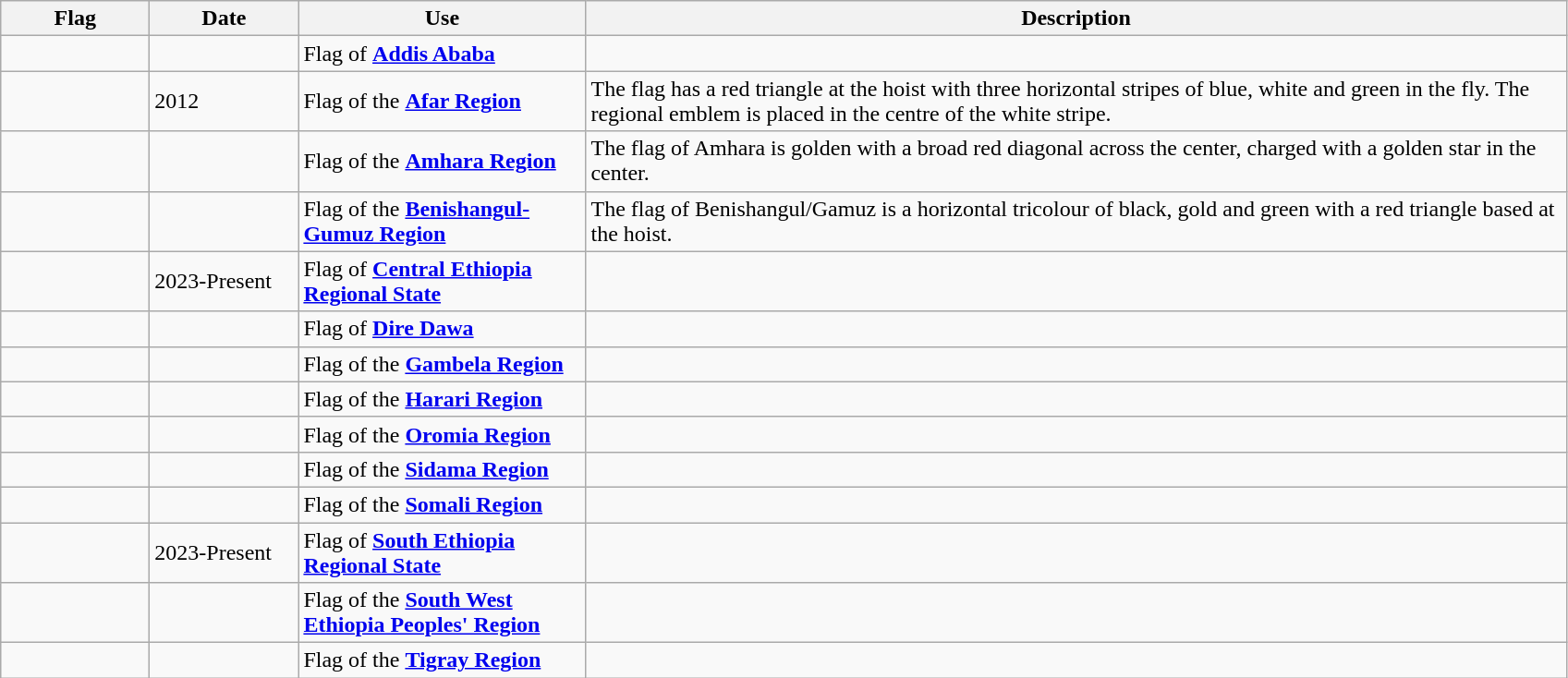<table class="wikitable">
<tr>
<th style="width:100px;">Flag</th>
<th style="width:100px;">Date</th>
<th style="width:200px;">Use</th>
<th style="width:700px;">Description</th>
</tr>
<tr>
<td></td>
<td></td>
<td>Flag of <strong><a href='#'>Addis Ababa</a></strong></td>
<td></td>
</tr>
<tr>
<td></td>
<td>2012</td>
<td>Flag of the <strong><a href='#'>Afar Region</a></strong></td>
<td>The flag has a red triangle at the hoist with three horizontal stripes of blue, white and green in the fly.  The regional emblem is placed in the centre of the white stripe. </td>
</tr>
<tr>
<td></td>
<td></td>
<td>Flag of the <strong><a href='#'>Amhara Region</a></strong></td>
<td>The flag of Amhara is golden with a broad red diagonal across the center, charged with a golden star in the center.</td>
</tr>
<tr>
<td></td>
<td></td>
<td>Flag of the <strong><a href='#'>Benishangul-Gumuz Region</a></strong></td>
<td>The flag of Benishangul/Gamuz is a horizontal tricolour of black, gold and green with a red triangle based at the hoist.</td>
</tr>
<tr>
<td></td>
<td>2023-Present</td>
<td>Flag of <strong><a href='#'>Central Ethiopia Regional State</a></strong></td>
<td></td>
</tr>
<tr>
<td></td>
<td></td>
<td>Flag of <strong><a href='#'>Dire Dawa</a></strong></td>
<td></td>
</tr>
<tr>
<td></td>
<td></td>
<td>Flag of the <strong><a href='#'>Gambela Region</a></strong></td>
<td></td>
</tr>
<tr>
<td></td>
<td></td>
<td>Flag of the <strong><a href='#'>Harari Region</a></strong></td>
<td></td>
</tr>
<tr>
<td></td>
<td></td>
<td>Flag of the <strong><a href='#'>Oromia Region</a></strong></td>
<td></td>
</tr>
<tr>
<td></td>
<td></td>
<td>Flag of the <strong><a href='#'>Sidama Region</a></strong></td>
<td></td>
</tr>
<tr>
<td></td>
<td></td>
<td>Flag of the <strong><a href='#'>Somali Region</a></strong></td>
<td></td>
</tr>
<tr>
<td></td>
<td>2023-Present</td>
<td>Flag of <strong><a href='#'>South Ethiopia Regional State</a></strong></td>
<td></td>
</tr>
<tr>
<td></td>
<td></td>
<td>Flag of the <strong><a href='#'>South West Ethiopia Peoples' Region</a></strong></td>
<td></td>
</tr>
<tr>
<td></td>
<td></td>
<td>Flag of the <strong><a href='#'>Tigray Region</a></strong></td>
<td></td>
</tr>
</table>
